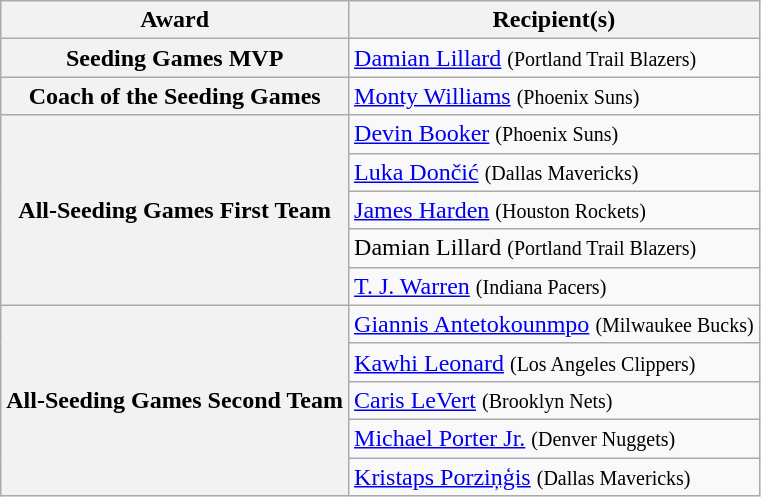<table class="wikitable">
<tr>
<th>Award</th>
<th>Recipient(s)</th>
</tr>
<tr>
<th>Seeding Games MVP</th>
<td><a href='#'>Damian Lillard</a> <small>(Portland Trail Blazers)</small></td>
</tr>
<tr>
<th>Coach of the Seeding Games</th>
<td><a href='#'>Monty Williams</a> <small>(Phoenix Suns)</small></td>
</tr>
<tr>
<th rowspan="5">All-Seeding Games First Team</th>
<td><a href='#'>Devin Booker</a> <small>(Phoenix Suns)</small></td>
</tr>
<tr>
<td><a href='#'>Luka Dončić</a> <small>(Dallas Mavericks)</small></td>
</tr>
<tr>
<td><a href='#'>James Harden</a> <small>(Houston Rockets)</small></td>
</tr>
<tr>
<td>Damian Lillard <small>(Portland Trail Blazers)</small></td>
</tr>
<tr>
<td><a href='#'>T. J. Warren</a> <small>(Indiana Pacers)</small></td>
</tr>
<tr>
<th rowspan="5">All-Seeding Games Second Team</th>
<td><a href='#'>Giannis Antetokounmpo</a> <small>(Milwaukee Bucks)</small></td>
</tr>
<tr>
<td><a href='#'>Kawhi Leonard</a> <small>(Los Angeles Clippers)</small></td>
</tr>
<tr>
<td><a href='#'>Caris LeVert</a> <small>(Brooklyn Nets)</small></td>
</tr>
<tr>
<td><a href='#'>Michael Porter Jr.</a> <small>(Denver Nuggets)</small></td>
</tr>
<tr>
<td><a href='#'>Kristaps Porziņģis</a> <small>(Dallas Mavericks)</small></td>
</tr>
</table>
